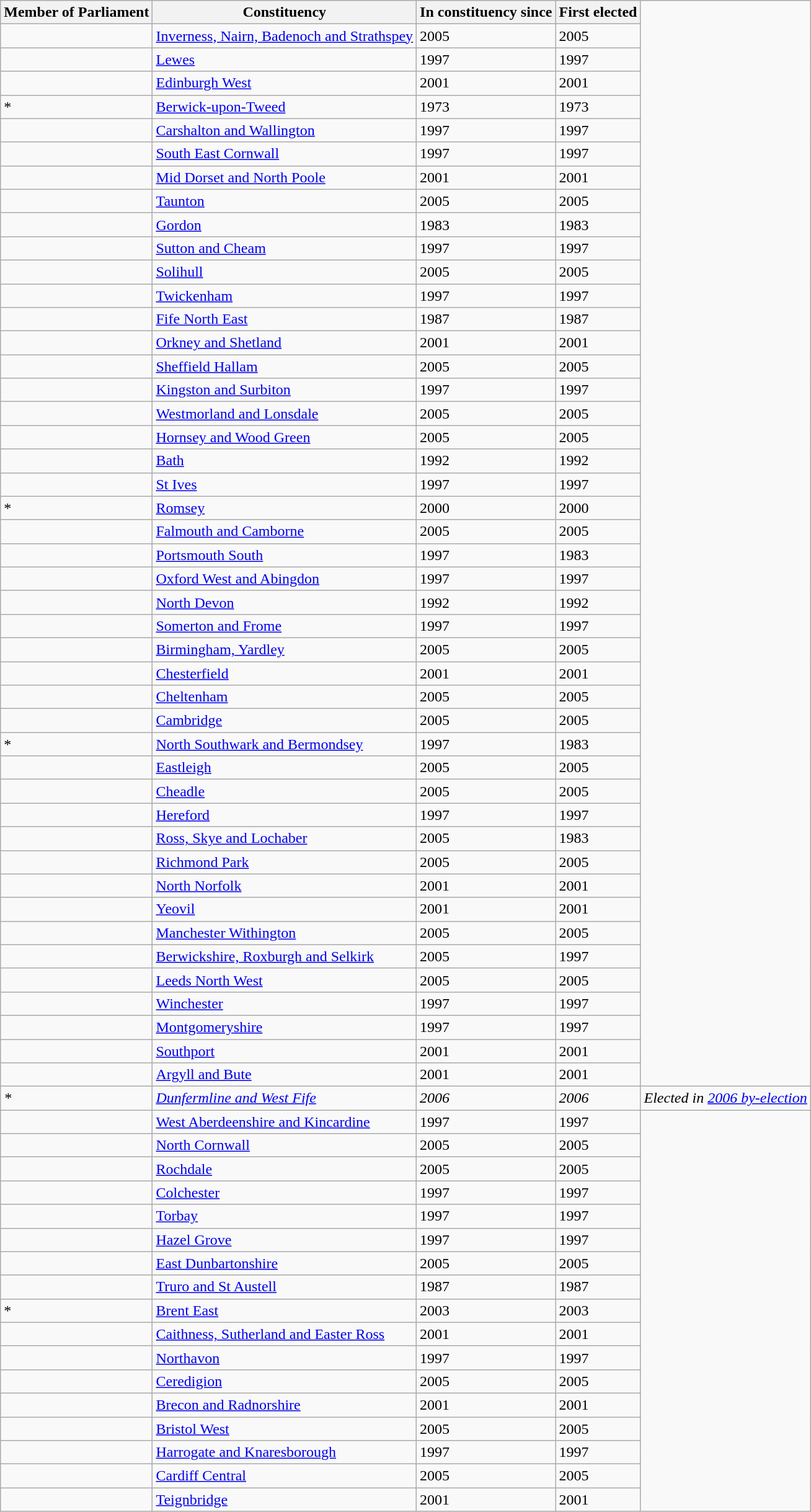<table class="wikitable sortable">
<tr>
<th>Member of Parliament</th>
<th>Constituency</th>
<th>In constituency since</th>
<th>First elected</th>
</tr>
<tr>
<td></td>
<td><a href='#'>Inverness, Nairn, Badenoch and Strathspey</a></td>
<td>2005</td>
<td>2005</td>
</tr>
<tr>
<td></td>
<td><a href='#'>Lewes</a></td>
<td>1997</td>
<td>1997</td>
</tr>
<tr>
<td></td>
<td><a href='#'>Edinburgh West</a></td>
<td>2001</td>
<td>2001</td>
</tr>
<tr>
<td>*</td>
<td><a href='#'>Berwick-upon-Tweed</a></td>
<td>1973</td>
<td>1973</td>
</tr>
<tr>
<td></td>
<td><a href='#'>Carshalton and Wallington</a></td>
<td>1997</td>
<td>1997</td>
</tr>
<tr>
<td></td>
<td><a href='#'>South East Cornwall</a></td>
<td>1997</td>
<td>1997</td>
</tr>
<tr>
<td></td>
<td><a href='#'>Mid Dorset and North Poole</a></td>
<td>2001</td>
<td>2001</td>
</tr>
<tr>
<td></td>
<td><a href='#'>Taunton</a></td>
<td>2005</td>
<td>2005</td>
</tr>
<tr>
<td></td>
<td><a href='#'>Gordon</a></td>
<td>1983</td>
<td>1983</td>
</tr>
<tr>
<td></td>
<td><a href='#'>Sutton and Cheam</a></td>
<td>1997</td>
<td>1997</td>
</tr>
<tr>
<td></td>
<td><a href='#'>Solihull</a></td>
<td>2005</td>
<td>2005</td>
</tr>
<tr>
<td></td>
<td><a href='#'>Twickenham</a></td>
<td>1997</td>
<td>1997</td>
</tr>
<tr>
<td></td>
<td><a href='#'>Fife North East</a></td>
<td>1987</td>
<td>1987</td>
</tr>
<tr>
<td></td>
<td><a href='#'>Orkney and Shetland</a></td>
<td>2001</td>
<td>2001</td>
</tr>
<tr>
<td></td>
<td><a href='#'>Sheffield Hallam</a></td>
<td>2005</td>
<td>2005</td>
</tr>
<tr>
<td></td>
<td><a href='#'>Kingston and Surbiton</a></td>
<td>1997</td>
<td>1997</td>
</tr>
<tr>
<td></td>
<td><a href='#'>Westmorland and Lonsdale</a></td>
<td>2005</td>
<td>2005</td>
</tr>
<tr>
<td></td>
<td><a href='#'>Hornsey and Wood Green</a></td>
<td>2005</td>
<td>2005</td>
</tr>
<tr>
<td></td>
<td><a href='#'>Bath</a></td>
<td>1992</td>
<td>1992</td>
</tr>
<tr>
<td></td>
<td><a href='#'>St Ives</a></td>
<td>1997</td>
<td>1997</td>
</tr>
<tr>
<td>*</td>
<td><a href='#'>Romsey</a></td>
<td>2000</td>
<td>2000</td>
</tr>
<tr>
<td></td>
<td><a href='#'>Falmouth and Camborne</a></td>
<td>2005</td>
<td>2005</td>
</tr>
<tr>
<td></td>
<td><a href='#'>Portsmouth South</a></td>
<td>1997</td>
<td>1983</td>
</tr>
<tr>
<td></td>
<td><a href='#'>Oxford West and Abingdon</a></td>
<td>1997</td>
<td>1997</td>
</tr>
<tr>
<td></td>
<td><a href='#'>North Devon</a></td>
<td>1992</td>
<td>1992</td>
</tr>
<tr>
<td></td>
<td><a href='#'>Somerton and Frome</a></td>
<td>1997</td>
<td>1997</td>
</tr>
<tr>
<td></td>
<td><a href='#'>Birmingham, Yardley</a></td>
<td>2005</td>
<td>2005</td>
</tr>
<tr>
<td></td>
<td><a href='#'>Chesterfield</a></td>
<td>2001</td>
<td>2001</td>
</tr>
<tr>
<td></td>
<td><a href='#'>Cheltenham</a></td>
<td>2005</td>
<td>2005</td>
</tr>
<tr>
<td></td>
<td><a href='#'>Cambridge</a></td>
<td>2005</td>
<td>2005</td>
</tr>
<tr>
<td>*</td>
<td><a href='#'>North Southwark and Bermondsey</a></td>
<td>1997</td>
<td>1983</td>
</tr>
<tr>
<td></td>
<td><a href='#'>Eastleigh</a></td>
<td>2005</td>
<td>2005</td>
</tr>
<tr>
<td></td>
<td><a href='#'>Cheadle</a></td>
<td>2005</td>
<td>2005</td>
</tr>
<tr>
<td></td>
<td><a href='#'>Hereford</a></td>
<td>1997</td>
<td>1997</td>
</tr>
<tr>
<td></td>
<td><a href='#'>Ross, Skye and Lochaber</a></td>
<td>2005</td>
<td>1983</td>
</tr>
<tr>
<td></td>
<td><a href='#'>Richmond Park</a></td>
<td>2005</td>
<td>2005</td>
</tr>
<tr>
<td></td>
<td><a href='#'>North Norfolk</a></td>
<td>2001</td>
<td>2001</td>
</tr>
<tr>
<td></td>
<td><a href='#'>Yeovil</a></td>
<td>2001</td>
<td>2001</td>
</tr>
<tr>
<td></td>
<td><a href='#'>Manchester Withington</a></td>
<td>2005</td>
<td>2005</td>
</tr>
<tr>
<td></td>
<td><a href='#'>Berwickshire, Roxburgh and Selkirk</a></td>
<td>2005</td>
<td>1997</td>
</tr>
<tr>
<td></td>
<td><a href='#'>Leeds North West</a></td>
<td>2005</td>
<td>2005</td>
</tr>
<tr>
<td></td>
<td><a href='#'>Winchester</a></td>
<td>1997</td>
<td>1997</td>
</tr>
<tr>
<td></td>
<td><a href='#'>Montgomeryshire</a></td>
<td>1997</td>
<td>1997</td>
</tr>
<tr>
<td></td>
<td><a href='#'>Southport</a></td>
<td>2001</td>
<td>2001</td>
</tr>
<tr>
<td></td>
<td><a href='#'>Argyll and Bute</a></td>
<td>2001</td>
<td>2001</td>
</tr>
<tr style="font-style: italic">
<td>*</td>
<td><a href='#'>Dunfermline and West Fife</a></td>
<td>2006</td>
<td>2006</td>
<td>Elected in <a href='#'>2006 by-election</a></td>
</tr>
<tr>
<td></td>
<td><a href='#'>West Aberdeenshire and Kincardine</a></td>
<td>1997</td>
<td>1997</td>
</tr>
<tr>
<td></td>
<td><a href='#'>North Cornwall</a></td>
<td>2005</td>
<td>2005</td>
</tr>
<tr>
<td></td>
<td><a href='#'>Rochdale</a></td>
<td>2005</td>
<td>2005</td>
</tr>
<tr>
<td></td>
<td><a href='#'>Colchester</a></td>
<td>1997</td>
<td>1997</td>
</tr>
<tr>
<td></td>
<td><a href='#'>Torbay</a></td>
<td>1997</td>
<td>1997</td>
</tr>
<tr>
<td></td>
<td><a href='#'>Hazel Grove</a></td>
<td>1997</td>
<td>1997</td>
</tr>
<tr>
<td></td>
<td><a href='#'>East Dunbartonshire</a></td>
<td>2005</td>
<td>2005</td>
</tr>
<tr>
<td></td>
<td><a href='#'>Truro and St Austell</a></td>
<td>1987</td>
<td>1987</td>
</tr>
<tr>
<td>*</td>
<td><a href='#'>Brent East</a></td>
<td>2003</td>
<td>2003</td>
</tr>
<tr>
<td></td>
<td><a href='#'>Caithness, Sutherland and Easter Ross</a></td>
<td>2001</td>
<td>2001</td>
</tr>
<tr>
<td></td>
<td><a href='#'>Northavon</a></td>
<td>1997</td>
<td>1997</td>
</tr>
<tr>
<td></td>
<td><a href='#'>Ceredigion</a></td>
<td>2005</td>
<td>2005</td>
</tr>
<tr>
<td></td>
<td><a href='#'>Brecon and Radnorshire</a></td>
<td>2001</td>
<td>2001</td>
</tr>
<tr>
<td></td>
<td><a href='#'>Bristol West</a></td>
<td>2005</td>
<td>2005</td>
</tr>
<tr>
<td></td>
<td><a href='#'>Harrogate and Knaresborough</a></td>
<td>1997</td>
<td>1997</td>
</tr>
<tr>
<td></td>
<td><a href='#'>Cardiff Central</a></td>
<td>2005</td>
<td>2005</td>
</tr>
<tr>
<td></td>
<td><a href='#'>Teignbridge</a></td>
<td>2001</td>
<td>2001</td>
</tr>
</table>
